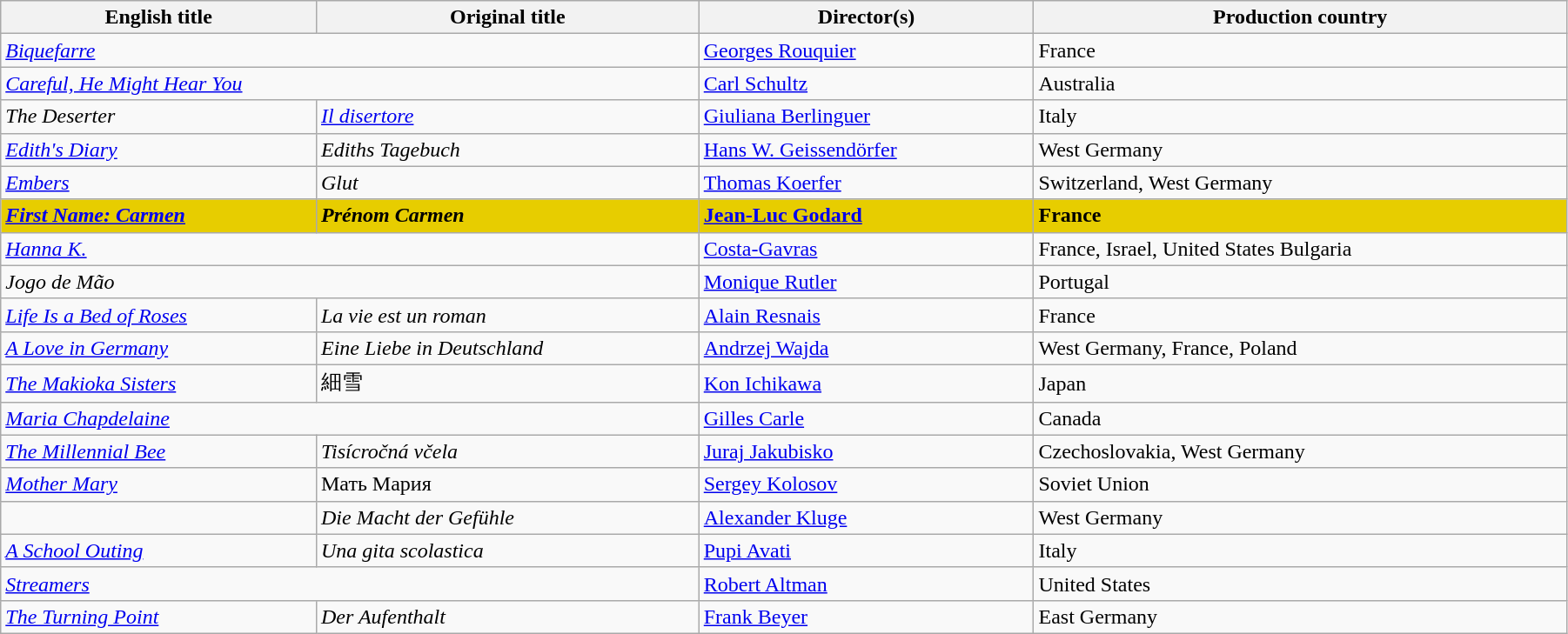<table class="wikitable" width="95%">
<tr>
<th>English title</th>
<th>Original title</th>
<th>Director(s)</th>
<th>Production country</th>
</tr>
<tr>
<td colspan="2"><em><a href='#'>Biquefarre</a></em></td>
<td data-sort-value="Rouquier"><a href='#'>Georges Rouquier</a></td>
<td>France</td>
</tr>
<tr>
<td colspan="2"><em><a href='#'>Careful, He Might Hear You</a></em></td>
<td data-sort-value="Schultz"><a href='#'>Carl Schultz</a></td>
<td>Australia</td>
</tr>
<tr>
<td data-sort-value="Deserter"><em>The Deserter</em></td>
<td data-sort-value="Disertore"><em><a href='#'>Il disertore</a></em></td>
<td data-sort-value="Berlinguer"><a href='#'>Giuliana Berlinguer</a></td>
<td>Italy</td>
</tr>
<tr>
<td><em><a href='#'>Edith's Diary</a></em></td>
<td><em>Ediths Tagebuch</em></td>
<td data-sort-value="Geissendörfer"><a href='#'>Hans W. Geissendörfer</a></td>
<td>West Germany</td>
</tr>
<tr>
<td><em><a href='#'>Embers</a></em></td>
<td><em>Glut</em></td>
<td data-sort-value="Koerfer"><a href='#'>Thomas Koerfer</a></td>
<td>Switzerland, West Germany</td>
</tr>
<tr style="background:#E7CD00;">
<td><strong><em><a href='#'>First Name: Carmen</a></em></strong></td>
<td><strong><em>Prénom Carmen</em></strong></td>
<td data-sort-value="Godard"><strong><a href='#'>Jean-Luc Godard</a></strong></td>
<td><strong>France</strong></td>
</tr>
<tr>
<td colspan="2"><em><a href='#'>Hanna K.</a></em></td>
<td data-sort-value="Gavras"><a href='#'>Costa-Gavras</a></td>
<td>France, Israel, United States Bulgaria</td>
</tr>
<tr>
<td colspan="2"><em>Jogo de Mão</em></td>
<td><a href='#'>Monique Rutler</a></td>
<td>Portugal</td>
</tr>
<tr>
<td><em><a href='#'>Life Is a Bed of Roses</a></em></td>
<td data-sort-value="Vie"><em>La vie est un roman</em></td>
<td data-sort-value="Resnais"><a href='#'>Alain Resnais</a></td>
<td>France</td>
</tr>
<tr>
<td data-sort-value="Love"><em><a href='#'>A Love in Germany</a></em></td>
<td data-sort-value="Liebe"><em>Eine Liebe in Deutschland</em></td>
<td data-sort-value="Wajda"><a href='#'>Andrzej Wajda</a></td>
<td>West Germany, France, Poland</td>
</tr>
<tr>
<td><em><a href='#'>The Makioka Sisters</a></em></td>
<td>細雪</td>
<td><a href='#'>Kon Ichikawa</a></td>
<td>Japan</td>
</tr>
<tr>
<td colspan="2"><em><a href='#'>Maria Chapdelaine</a></em></td>
<td data-sort-value="Carle"><a href='#'>Gilles Carle</a></td>
<td>Canada</td>
</tr>
<tr>
<td data-sort-value="Millennial"><em><a href='#'>The Millennial Bee</a></em></td>
<td><em>Tisícročná včela</em></td>
<td data-sort-value="Jakubisko"><a href='#'>Juraj Jakubisko</a></td>
<td>Czechoslovakia, West Germany</td>
</tr>
<tr>
<td><em><a href='#'>Mother Mary</a></em></td>
<td>Мать Мария</td>
<td data-sort-value="Kolosov"><a href='#'>Sergey Kolosov</a></td>
<td>Soviet Union</td>
</tr>
<tr>
<td><em></em></td>
<td data-sort-value="Macht"><em>Die Macht der Gefühle</em></td>
<td data-sort-value="Kluge"><a href='#'>Alexander Kluge</a></td>
<td>West Germany</td>
</tr>
<tr>
<td data-sort-value="School"><em><a href='#'>A School Outing</a></em></td>
<td data-sort-value="Gita"><em>Una gita scolastica</em></td>
<td data-sort-value="Avati"><a href='#'>Pupi Avati</a></td>
<td>Italy</td>
</tr>
<tr>
<td colspan="2"><em><a href='#'>Streamers</a></em></td>
<td data-sort-value="Altman"><a href='#'>Robert Altman</a></td>
<td>United States</td>
</tr>
<tr>
<td data-sort-value="Turning"><em><a href='#'>The Turning Point</a></em></td>
<td data-sort-value="Aufenthalt"><em>Der Aufenthalt</em></td>
<td data-sort-value="Beyer"><a href='#'>Frank Beyer</a></td>
<td>East Germany</td>
</tr>
</table>
